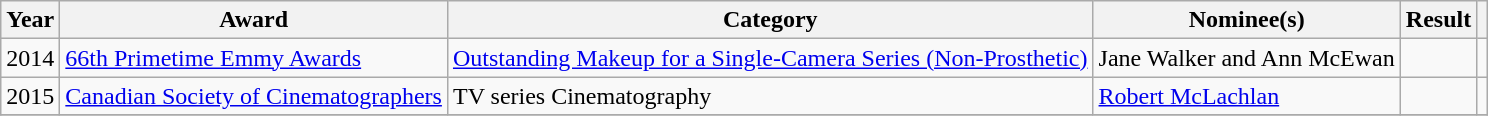<table class="wikitable sortable plainrowheaders">
<tr>
<th>Year</th>
<th>Award</th>
<th>Category</th>
<th>Nominee(s)</th>
<th>Result</th>
<th class="unsortable"></th>
</tr>
<tr>
<td>2014</td>
<td scope="row"><a href='#'>66th Primetime Emmy Awards</a></td>
<td scope="row"><a href='#'>Outstanding Makeup for a Single-Camera Series (Non-Prosthetic)</a></td>
<td scope="row">Jane Walker and Ann McEwan</td>
<td></td>
<td></td>
</tr>
<tr>
<td>2015</td>
<td scope="row"><a href='#'>Canadian Society of Cinematographers</a></td>
<td scope="row">TV series Cinematography</td>
<td scope="row"><a href='#'>Robert McLachlan</a></td>
<td></td>
<td></td>
</tr>
<tr>
</tr>
</table>
